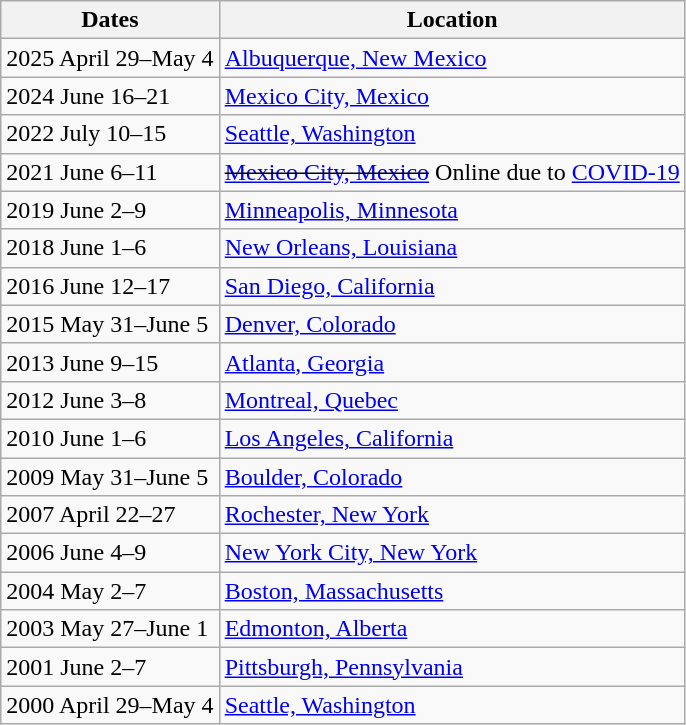<table class="wikitable sortable">
<tr>
<th>Dates</th>
<th>Location</th>
</tr>
<tr>
<td>2025 April 29–May 4</td>
<td><a href='#'>Albuquerque, New Mexico</a></td>
</tr>
<tr>
<td>2024 June 16–21</td>
<td><a href='#'>Mexico City, Mexico</a></td>
</tr>
<tr>
<td>2022 July 10–15</td>
<td><a href='#'>Seattle, Washington</a></td>
</tr>
<tr>
<td>2021 June 6–11</td>
<td><s><a href='#'>Mexico City, Mexico</a></s> Online due to <a href='#'>COVID-19</a></td>
</tr>
<tr>
<td>2019 June 2–9</td>
<td><a href='#'>Minneapolis, Minnesota</a></td>
</tr>
<tr>
<td>2018 June 1–6</td>
<td><a href='#'>New Orleans, Louisiana</a></td>
</tr>
<tr>
<td>2016 June 12–17</td>
<td><a href='#'>San Diego, California</a></td>
</tr>
<tr>
<td>2015 May 31–June 5</td>
<td><a href='#'>Denver, Colorado</a></td>
</tr>
<tr>
<td>2013 June 9–15</td>
<td><a href='#'>Atlanta, Georgia</a></td>
</tr>
<tr>
<td>2012 June 3–8</td>
<td><a href='#'>Montreal, Quebec</a></td>
</tr>
<tr>
<td>2010 June 1–6</td>
<td><a href='#'>Los Angeles, California</a></td>
</tr>
<tr>
<td>2009 May 31–June 5</td>
<td><a href='#'>Boulder, Colorado</a></td>
</tr>
<tr>
<td>2007 April 22–27</td>
<td><a href='#'>Rochester, New York</a></td>
</tr>
<tr>
<td>2006 June 4–9</td>
<td><a href='#'>New York City, New York</a></td>
</tr>
<tr>
<td>2004 May 2–7</td>
<td><a href='#'>Boston, Massachusetts</a></td>
</tr>
<tr>
<td>2003 May 27–June 1</td>
<td><a href='#'>Edmonton, Alberta</a></td>
</tr>
<tr>
<td>2001 June 2–7</td>
<td><a href='#'>Pittsburgh, Pennsylvania</a></td>
</tr>
<tr>
<td>2000 April 29–May 4</td>
<td><a href='#'>Seattle, Washington</a></td>
</tr>
</table>
